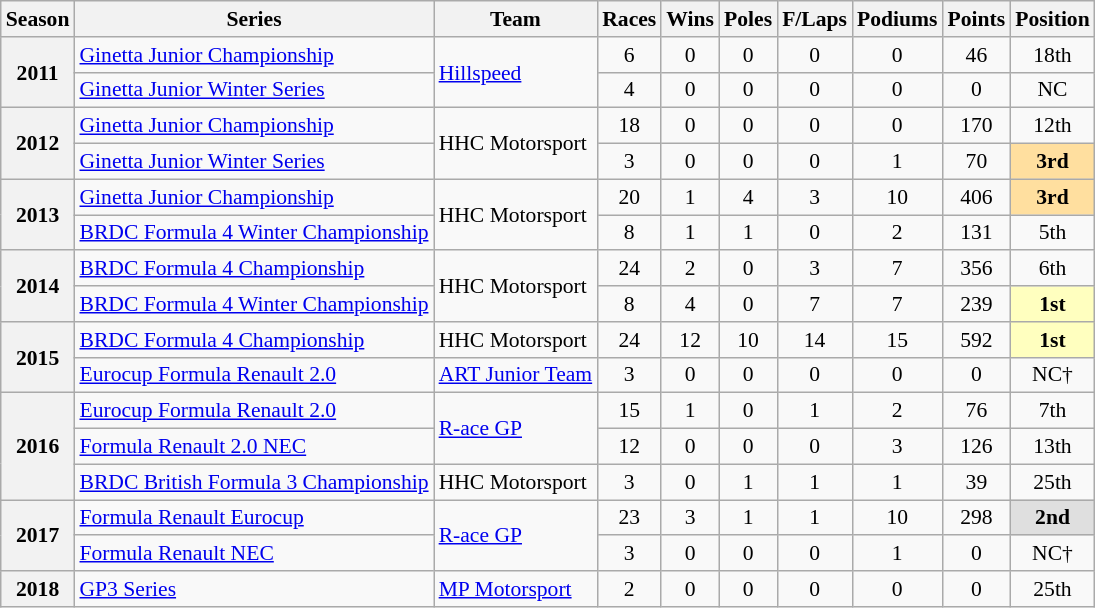<table class="wikitable" style="font-size: 90%; text-align:center">
<tr>
<th>Season</th>
<th>Series</th>
<th>Team</th>
<th>Races</th>
<th>Wins</th>
<th>Poles</th>
<th>F/Laps</th>
<th>Podiums</th>
<th>Points</th>
<th>Position</th>
</tr>
<tr>
<th rowspan=2>2011</th>
<td align=left><a href='#'>Ginetta Junior Championship</a></td>
<td align=left rowspan=2><a href='#'>Hillspeed</a></td>
<td>6</td>
<td>0</td>
<td>0</td>
<td>0</td>
<td>0</td>
<td>46</td>
<td>18th</td>
</tr>
<tr>
<td align=left><a href='#'>Ginetta Junior Winter Series</a></td>
<td>4</td>
<td>0</td>
<td>0</td>
<td>0</td>
<td>0</td>
<td>0</td>
<td>NC</td>
</tr>
<tr>
<th rowspan=2>2012</th>
<td align=left><a href='#'>Ginetta Junior Championship</a></td>
<td align=left rowspan=2>HHC Motorsport</td>
<td>18</td>
<td>0</td>
<td>0</td>
<td>0</td>
<td>0</td>
<td>170</td>
<td>12th</td>
</tr>
<tr>
<td align=left><a href='#'>Ginetta Junior Winter Series</a></td>
<td>3</td>
<td>0</td>
<td>0</td>
<td>0</td>
<td>1</td>
<td>70</td>
<td style="background:#FFDF9F;"><strong>3rd</strong></td>
</tr>
<tr>
<th rowspan=2>2013</th>
<td align=left><a href='#'>Ginetta Junior Championship</a></td>
<td align=left rowspan=2>HHC Motorsport</td>
<td>20</td>
<td>1</td>
<td>4</td>
<td>3</td>
<td>10</td>
<td>406</td>
<td style="background:#FFDF9F;"><strong>3rd</strong></td>
</tr>
<tr>
<td align=left><a href='#'>BRDC Formula 4 Winter Championship</a></td>
<td>8</td>
<td>1</td>
<td>1</td>
<td>0</td>
<td>2</td>
<td>131</td>
<td>5th</td>
</tr>
<tr>
<th rowspan=2>2014</th>
<td align=left><a href='#'>BRDC Formula 4 Championship</a></td>
<td align=left rowspan=2>HHC Motorsport</td>
<td>24</td>
<td>2</td>
<td>0</td>
<td>3</td>
<td>7</td>
<td>356</td>
<td>6th</td>
</tr>
<tr>
<td align=left><a href='#'>BRDC Formula 4 Winter Championship</a></td>
<td>8</td>
<td>4</td>
<td>0</td>
<td>7</td>
<td>7</td>
<td>239</td>
<td style="background:#FFFFBF;"><strong>1st</strong></td>
</tr>
<tr>
<th rowspan=2>2015</th>
<td align=left><a href='#'>BRDC Formula 4 Championship</a></td>
<td align=left>HHC Motorsport</td>
<td>24</td>
<td>12</td>
<td>10</td>
<td>14</td>
<td>15</td>
<td>592</td>
<td style="background:#FFFFBF;"><strong>1st</strong></td>
</tr>
<tr>
<td align=left><a href='#'>Eurocup Formula Renault 2.0</a></td>
<td align=left><a href='#'>ART Junior Team</a></td>
<td>3</td>
<td>0</td>
<td>0</td>
<td>0</td>
<td>0</td>
<td>0</td>
<td>NC†</td>
</tr>
<tr>
<th rowspan=3>2016</th>
<td align=left><a href='#'>Eurocup Formula Renault 2.0</a></td>
<td align=left rowspan=2><a href='#'>R-ace GP</a></td>
<td>15</td>
<td>1</td>
<td>0</td>
<td>1</td>
<td>2</td>
<td>76</td>
<td>7th</td>
</tr>
<tr>
<td align=left><a href='#'>Formula Renault 2.0 NEC</a></td>
<td>12</td>
<td>0</td>
<td>0</td>
<td>0</td>
<td>3</td>
<td>126</td>
<td>13th</td>
</tr>
<tr>
<td align=left><a href='#'>BRDC British Formula 3 Championship</a></td>
<td align=left>HHC Motorsport</td>
<td>3</td>
<td>0</td>
<td>1</td>
<td>1</td>
<td>1</td>
<td>39</td>
<td>25th</td>
</tr>
<tr>
<th rowspan=2>2017</th>
<td align=left><a href='#'>Formula Renault Eurocup</a></td>
<td align=left rowspan=2><a href='#'>R-ace GP</a></td>
<td>23</td>
<td>3</td>
<td>1</td>
<td>1</td>
<td>10</td>
<td>298</td>
<td style="background:#DFDFDF;"><strong>2nd</strong></td>
</tr>
<tr>
<td align=left><a href='#'>Formula Renault NEC</a></td>
<td>3</td>
<td>0</td>
<td>0</td>
<td>0</td>
<td>1</td>
<td>0</td>
<td>NC†</td>
</tr>
<tr>
<th>2018</th>
<td align=left><a href='#'>GP3 Series</a></td>
<td align=left><a href='#'>MP Motorsport</a></td>
<td>2</td>
<td>0</td>
<td>0</td>
<td>0</td>
<td>0</td>
<td>0</td>
<td>25th</td>
</tr>
</table>
